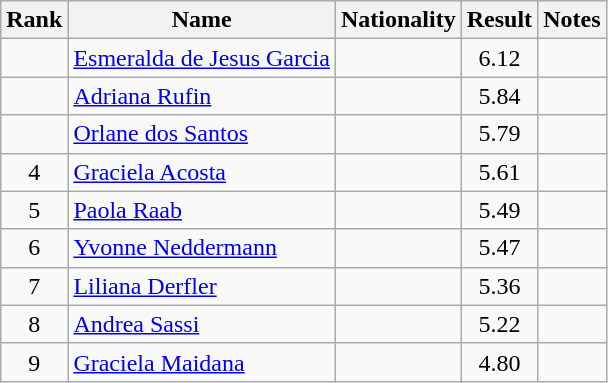<table class="wikitable sortable" style="text-align:center">
<tr>
<th>Rank</th>
<th>Name</th>
<th>Nationality</th>
<th>Result</th>
<th>Notes</th>
</tr>
<tr>
<td></td>
<td align=left><a href='#'>Esmeralda de Jesus Garcia</a></td>
<td align=left></td>
<td>6.12</td>
<td></td>
</tr>
<tr>
<td></td>
<td align=left><a href='#'>Adriana Rufin</a></td>
<td align=left></td>
<td>5.84</td>
<td></td>
</tr>
<tr>
<td></td>
<td align=left><a href='#'>Orlane dos Santos</a></td>
<td align=left></td>
<td>5.79</td>
<td></td>
</tr>
<tr>
<td>4</td>
<td align=left><a href='#'>Graciela Acosta</a></td>
<td align=left></td>
<td>5.61</td>
<td></td>
</tr>
<tr>
<td>5</td>
<td align=left><a href='#'>Paola Raab</a></td>
<td align=left></td>
<td>5.49</td>
<td></td>
</tr>
<tr>
<td>6</td>
<td align=left><a href='#'>Yvonne Neddermann</a></td>
<td align=left></td>
<td>5.47</td>
<td></td>
</tr>
<tr>
<td>7</td>
<td align=left><a href='#'>Liliana Derfler</a></td>
<td align=left></td>
<td>5.36</td>
<td></td>
</tr>
<tr>
<td>8</td>
<td align=left><a href='#'>Andrea Sassi</a></td>
<td align=left></td>
<td>5.22</td>
<td></td>
</tr>
<tr>
<td>9</td>
<td align=left><a href='#'>Graciela Maidana</a></td>
<td align=left></td>
<td>4.80</td>
<td></td>
</tr>
</table>
